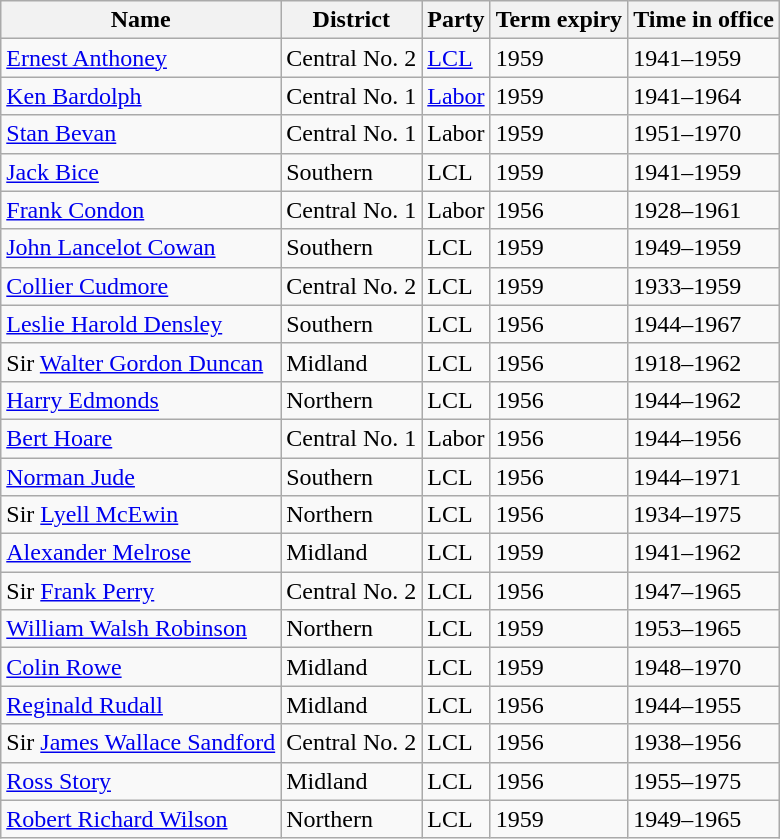<table class="wikitable sortable">
<tr>
<th>Name</th>
<th>District</th>
<th>Party</th>
<th>Term expiry</th>
<th>Time in office</th>
</tr>
<tr>
<td><a href='#'>Ernest Anthoney</a></td>
<td>Central No. 2</td>
<td><a href='#'>LCL</a></td>
<td>1959</td>
<td>1941–1959</td>
</tr>
<tr>
<td><a href='#'>Ken Bardolph</a></td>
<td>Central No. 1</td>
<td><a href='#'>Labor</a></td>
<td>1959</td>
<td>1941–1964</td>
</tr>
<tr>
<td><a href='#'>Stan Bevan</a></td>
<td>Central No. 1</td>
<td>Labor</td>
<td>1959</td>
<td>1951–1970</td>
</tr>
<tr>
<td><a href='#'>Jack Bice</a></td>
<td>Southern</td>
<td>LCL</td>
<td>1959</td>
<td>1941–1959</td>
</tr>
<tr>
<td><a href='#'>Frank Condon</a></td>
<td>Central No. 1</td>
<td>Labor</td>
<td>1956</td>
<td>1928–1961</td>
</tr>
<tr>
<td><a href='#'>John Lancelot Cowan</a></td>
<td>Southern</td>
<td>LCL</td>
<td>1959</td>
<td>1949–1959</td>
</tr>
<tr>
<td><a href='#'>Collier Cudmore</a></td>
<td>Central No. 2</td>
<td>LCL</td>
<td>1959</td>
<td>1933–1959</td>
</tr>
<tr>
<td><a href='#'>Leslie Harold Densley</a></td>
<td>Southern</td>
<td>LCL</td>
<td>1956</td>
<td>1944–1967</td>
</tr>
<tr>
<td>Sir <a href='#'>Walter Gordon Duncan</a></td>
<td>Midland</td>
<td>LCL</td>
<td>1956</td>
<td>1918–1962</td>
</tr>
<tr>
<td><a href='#'>Harry Edmonds</a></td>
<td>Northern</td>
<td>LCL</td>
<td>1956</td>
<td>1944–1962</td>
</tr>
<tr>
<td><a href='#'>Bert Hoare</a></td>
<td>Central No. 1</td>
<td>Labor</td>
<td>1956</td>
<td>1944–1956</td>
</tr>
<tr>
<td><a href='#'>Norman Jude</a></td>
<td>Southern</td>
<td>LCL</td>
<td>1956</td>
<td>1944–1971</td>
</tr>
<tr>
<td>Sir <a href='#'>Lyell McEwin</a></td>
<td>Northern</td>
<td>LCL</td>
<td>1956</td>
<td>1934–1975</td>
</tr>
<tr>
<td><a href='#'>Alexander Melrose</a></td>
<td>Midland</td>
<td>LCL</td>
<td>1959</td>
<td>1941–1962</td>
</tr>
<tr>
<td>Sir <a href='#'>Frank Perry</a></td>
<td>Central No. 2</td>
<td>LCL</td>
<td>1956</td>
<td>1947–1965</td>
</tr>
<tr>
<td><a href='#'>William Walsh Robinson</a></td>
<td>Northern</td>
<td>LCL</td>
<td>1959</td>
<td>1953–1965</td>
</tr>
<tr>
<td><a href='#'>Colin Rowe</a></td>
<td>Midland</td>
<td>LCL</td>
<td>1959</td>
<td>1948–1970</td>
</tr>
<tr>
<td><a href='#'>Reginald Rudall</a> </td>
<td>Midland</td>
<td>LCL</td>
<td>1956</td>
<td>1944–1955</td>
</tr>
<tr>
<td>Sir <a href='#'>James Wallace Sandford</a></td>
<td>Central No. 2</td>
<td>LCL</td>
<td>1956</td>
<td>1938–1956</td>
</tr>
<tr>
<td><a href='#'>Ross Story</a> </td>
<td>Midland</td>
<td>LCL</td>
<td>1956</td>
<td>1955–1975</td>
</tr>
<tr>
<td><a href='#'>Robert Richard Wilson</a></td>
<td>Northern</td>
<td>LCL</td>
<td>1959</td>
<td>1949–1965</td>
</tr>
</table>
